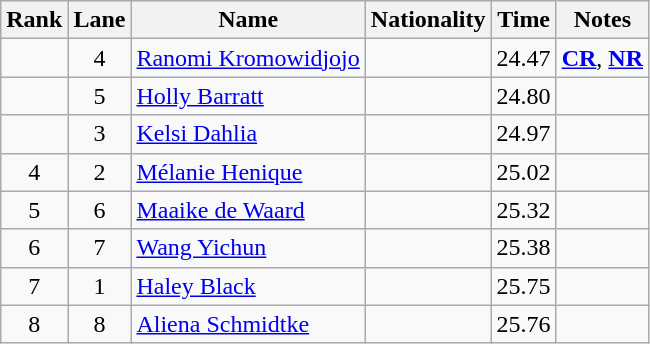<table class="wikitable sortable" style="text-align:center">
<tr>
<th>Rank</th>
<th>Lane</th>
<th>Name</th>
<th>Nationality</th>
<th>Time</th>
<th>Notes</th>
</tr>
<tr>
<td></td>
<td>4</td>
<td align=left><a href='#'>Ranomi Kromowidjojo</a></td>
<td align=left></td>
<td>24.47</td>
<td><strong><a href='#'>CR</a></strong>, <strong><a href='#'>NR</a></strong></td>
</tr>
<tr>
<td></td>
<td>5</td>
<td align=left><a href='#'>Holly Barratt</a></td>
<td align=left></td>
<td>24.80</td>
<td></td>
</tr>
<tr>
<td></td>
<td>3</td>
<td align=left><a href='#'>Kelsi Dahlia</a></td>
<td align=left></td>
<td>24.97</td>
<td></td>
</tr>
<tr>
<td>4</td>
<td>2</td>
<td align=left><a href='#'>Mélanie Henique</a></td>
<td align=left></td>
<td>25.02</td>
<td></td>
</tr>
<tr>
<td>5</td>
<td>6</td>
<td align=left><a href='#'>Maaike de Waard</a></td>
<td align=left></td>
<td>25.32</td>
<td></td>
</tr>
<tr>
<td>6</td>
<td>7</td>
<td align=left><a href='#'>Wang Yichun</a></td>
<td align=left></td>
<td>25.38</td>
<td></td>
</tr>
<tr>
<td>7</td>
<td>1</td>
<td align=left><a href='#'>Haley Black</a></td>
<td align=left></td>
<td>25.75</td>
<td></td>
</tr>
<tr>
<td>8</td>
<td>8</td>
<td align=left><a href='#'>Aliena Schmidtke</a></td>
<td align=left></td>
<td>25.76</td>
<td></td>
</tr>
</table>
